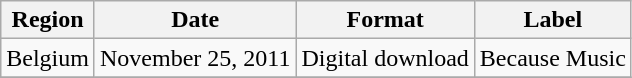<table class=wikitable>
<tr>
<th>Region</th>
<th>Date</th>
<th>Format</th>
<th>Label</th>
</tr>
<tr>
<td>Belgium</td>
<td>November 25, 2011</td>
<td>Digital download</td>
<td>Because Music</td>
</tr>
<tr>
</tr>
</table>
